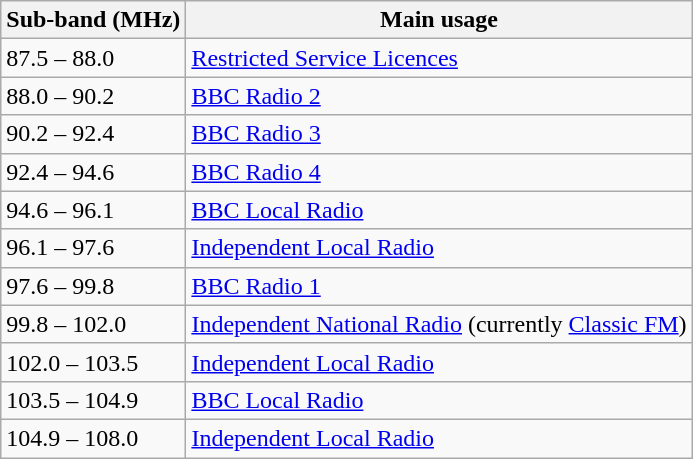<table class="wikitable">
<tr>
<th>Sub-band (MHz)</th>
<th>Main usage</th>
</tr>
<tr>
<td>87.5 – 88.0</td>
<td><a href='#'>Restricted Service Licences</a></td>
</tr>
<tr>
<td>88.0 – 90.2</td>
<td><a href='#'>BBC Radio 2</a></td>
</tr>
<tr>
<td>90.2 – 92.4</td>
<td><a href='#'>BBC Radio 3</a></td>
</tr>
<tr>
<td>92.4 – 94.6</td>
<td><a href='#'>BBC Radio 4</a></td>
</tr>
<tr>
<td>94.6 – 96.1</td>
<td><a href='#'>BBC Local Radio</a></td>
</tr>
<tr>
<td>96.1 – 97.6</td>
<td><a href='#'>Independent Local Radio</a></td>
</tr>
<tr>
<td>97.6 – 99.8</td>
<td><a href='#'>BBC Radio 1</a></td>
</tr>
<tr>
<td>99.8 – 102.0</td>
<td><a href='#'>Independent National Radio</a> (currently <a href='#'>Classic FM</a>)</td>
</tr>
<tr>
<td>102.0 – 103.5</td>
<td><a href='#'>Independent Local Radio</a></td>
</tr>
<tr>
<td>103.5 – 104.9</td>
<td><a href='#'>BBC Local Radio</a></td>
</tr>
<tr>
<td>104.9 – 108.0</td>
<td><a href='#'>Independent Local Radio</a></td>
</tr>
</table>
